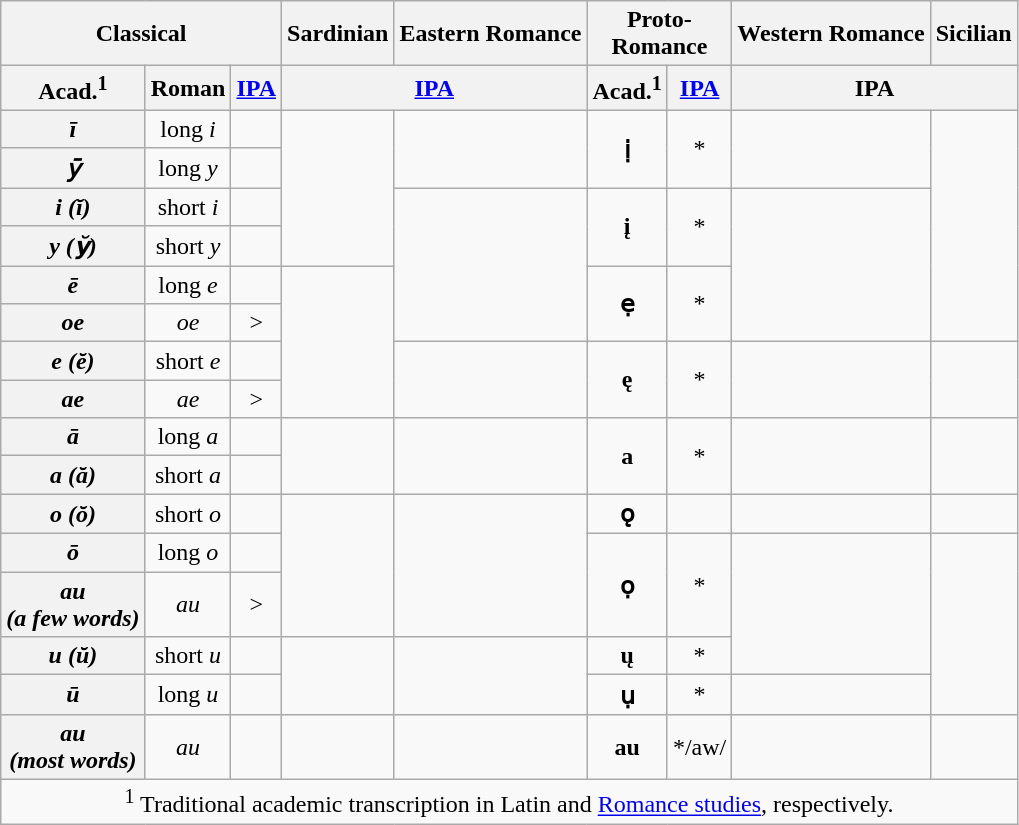<table class="wikitable" style="margin:1em; text-align:center;">
<tr>
<th colspan="3">Classical</th>
<th>Sardinian</th>
<th>Eastern Romance</th>
<th colspan="2">Proto-<br>Romance</th>
<th>Western Romance</th>
<th>Sicilian</th>
</tr>
<tr>
<th>Acad.<sup>1</sup></th>
<th>Roman</th>
<th><a href='#'>IPA</a></th>
<th colspan="2"><a href='#'>IPA</a></th>
<th>Acad.<sup>1</sup></th>
<th><a href='#'>IPA</a></th>
<th colspan="2">IPA</th>
</tr>
<tr>
<th><em>ī</em></th>
<td>long <em>i</em></td>
<td></td>
<td rowspan="4"></td>
<td rowspan="2"></td>
<td rowspan="2"><strong>ị</strong></td>
<td rowspan="2">*</td>
<td rowspan="2"></td>
<td rowspan="6"></td>
</tr>
<tr>
<th><em>ȳ</em></th>
<td>long <em>y</em></td>
<td></td>
</tr>
<tr>
<th><em>i (ĭ)</em></th>
<td>short <em>i</em></td>
<td></td>
<td rowspan="4"></td>
<td rowspan="2"><strong>į</strong></td>
<td rowspan="2">*</td>
<td rowspan="4"></td>
</tr>
<tr>
<th><em>y (y̆)</em></th>
<td>short <em>y</em></td>
<td></td>
</tr>
<tr>
<th><em>ē</em></th>
<td>long <em>e</em></td>
<td></td>
<td rowspan="4"></td>
<td rowspan="2"><strong>ẹ</strong></td>
<td rowspan="2">*</td>
</tr>
<tr>
<th><em>oe</em></th>
<td><em>oe</em></td>
<td> > </td>
</tr>
<tr>
<th><em>e (ĕ)</em></th>
<td>short <em>e</em></td>
<td></td>
<td rowspan="2"></td>
<td rowspan="2"><strong>ę</strong></td>
<td rowspan="2">*</td>
<td rowspan="2"></td>
<td rowspan="2"></td>
</tr>
<tr>
<th><em>ae</em></th>
<td><em>ae</em></td>
<td> > </td>
</tr>
<tr>
<th><em>ā</em></th>
<td>long <em>a</em></td>
<td></td>
<td rowspan="2"></td>
<td rowspan="2"></td>
<td rowspan="2"><strong>a</strong></td>
<td rowspan="2">*</td>
<td rowspan="2"></td>
<td rowspan="2"></td>
</tr>
<tr>
<th><em>a (ă)</em></th>
<td>short <em>a</em></td>
<td></td>
</tr>
<tr>
<th><em>o (ŏ)</em></th>
<td>short <em>o</em></td>
<td></td>
<td rowspan="3"></td>
<td rowspan="3"></td>
<td><strong>ǫ</strong></td>
<td></td>
<td></td>
<td></td>
</tr>
<tr>
<th><em>ō</em></th>
<td>long <em>o</em></td>
<td></td>
<td rowspan="2"><strong>ọ</strong></td>
<td rowspan="2">*</td>
<td rowspan="3"></td>
<td rowspan="4"></td>
</tr>
<tr>
<th><em>au</em><br><em>(a few words)</em></th>
<td><em>au</em></td>
<td> > </td>
</tr>
<tr>
<th><em>u (ŭ)</em></th>
<td>short <em>u</em></td>
<td></td>
<td rowspan="2"></td>
<td rowspan="2"></td>
<td><strong>ų</strong></td>
<td>*</td>
</tr>
<tr>
<th><em>ū</em></th>
<td>long <em>u</em></td>
<td></td>
<td><strong>ụ</strong></td>
<td>*</td>
<td></td>
</tr>
<tr>
<th><em>au</em><br><em>(most words)</em></th>
<td><em>au</em></td>
<td></td>
<td></td>
<td></td>
<td><strong>au</strong></td>
<td>*/aw/</td>
<td></td>
<td></td>
</tr>
<tr>
<td colspan="9"><sup>1</sup> Traditional academic transcription in Latin and <a href='#'>Romance studies</a>, respectively.</td>
</tr>
</table>
